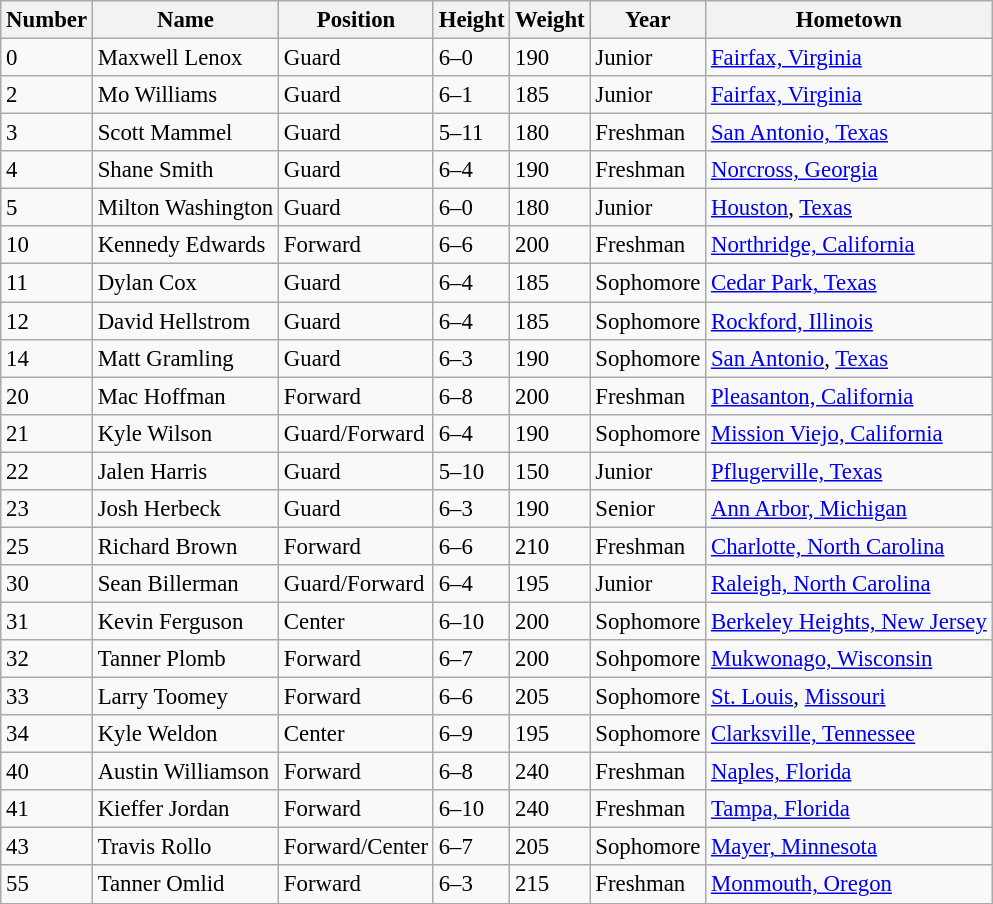<table class="wikitable sortable " style="font-size: 95%;">
<tr>
<th>Number</th>
<th>Name</th>
<th>Position</th>
<th>Height</th>
<th>Weight</th>
<th>Year</th>
<th>Hometown</th>
</tr>
<tr>
<td>0</td>
<td>Maxwell Lenox</td>
<td>Guard</td>
<td>6–0</td>
<td>190</td>
<td>Junior</td>
<td><a href='#'>Fairfax, Virginia</a></td>
</tr>
<tr>
<td>2</td>
<td>Mo Williams</td>
<td>Guard</td>
<td>6–1</td>
<td>185</td>
<td>Junior</td>
<td><a href='#'>Fairfax, Virginia</a></td>
</tr>
<tr>
<td>3</td>
<td>Scott Mammel</td>
<td>Guard</td>
<td>5–11</td>
<td>180</td>
<td>Freshman</td>
<td><a href='#'>San Antonio, Texas</a></td>
</tr>
<tr>
<td>4</td>
<td>Shane Smith</td>
<td>Guard</td>
<td>6–4</td>
<td>190</td>
<td>Freshman</td>
<td><a href='#'>Norcross, Georgia</a></td>
</tr>
<tr>
<td>5</td>
<td>Milton Washington</td>
<td>Guard</td>
<td>6–0</td>
<td>180</td>
<td>Junior</td>
<td><a href='#'>Houston</a>, <a href='#'>Texas</a></td>
</tr>
<tr>
<td>10</td>
<td>Kennedy Edwards</td>
<td>Forward</td>
<td>6–6</td>
<td>200</td>
<td>Freshman</td>
<td><a href='#'>Northridge, California</a></td>
</tr>
<tr>
<td>11</td>
<td>Dylan Cox</td>
<td>Guard</td>
<td>6–4</td>
<td>185</td>
<td>Sophomore</td>
<td><a href='#'>Cedar Park, Texas</a></td>
</tr>
<tr>
<td>12</td>
<td>David Hellstrom</td>
<td>Guard</td>
<td>6–4</td>
<td>185</td>
<td>Sophomore</td>
<td><a href='#'>Rockford, Illinois</a></td>
</tr>
<tr>
<td>14</td>
<td>Matt Gramling</td>
<td>Guard</td>
<td>6–3</td>
<td>190</td>
<td>Sophomore</td>
<td><a href='#'>San Antonio</a>, <a href='#'>Texas</a></td>
</tr>
<tr>
<td>20</td>
<td>Mac Hoffman</td>
<td>Forward</td>
<td>6–8</td>
<td>200</td>
<td>Freshman</td>
<td><a href='#'>Pleasanton, California</a></td>
</tr>
<tr>
<td>21</td>
<td>Kyle Wilson</td>
<td>Guard/Forward</td>
<td>6–4</td>
<td>190</td>
<td>Sophomore</td>
<td><a href='#'>Mission Viejo, California</a></td>
</tr>
<tr>
<td>22</td>
<td>Jalen Harris</td>
<td>Guard</td>
<td>5–10</td>
<td>150</td>
<td>Junior</td>
<td><a href='#'>Pflugerville, Texas</a></td>
</tr>
<tr>
<td>23</td>
<td>Josh Herbeck</td>
<td>Guard</td>
<td>6–3</td>
<td>190</td>
<td>Senior</td>
<td><a href='#'>Ann Arbor, Michigan</a></td>
</tr>
<tr>
<td>25</td>
<td>Richard Brown</td>
<td>Forward</td>
<td>6–6</td>
<td>210</td>
<td>Freshman</td>
<td><a href='#'>Charlotte, North Carolina</a></td>
</tr>
<tr>
<td>30</td>
<td>Sean Billerman</td>
<td>Guard/Forward</td>
<td>6–4</td>
<td>195</td>
<td>Junior</td>
<td><a href='#'>Raleigh, North Carolina</a></td>
</tr>
<tr>
<td>31</td>
<td>Kevin Ferguson</td>
<td>Center</td>
<td>6–10</td>
<td>200</td>
<td>Sophomore</td>
<td><a href='#'>Berkeley Heights, New Jersey</a></td>
</tr>
<tr>
<td>32</td>
<td>Tanner Plomb</td>
<td>Forward</td>
<td>6–7</td>
<td>200</td>
<td>Sohpomore</td>
<td><a href='#'>Mukwonago, Wisconsin</a></td>
</tr>
<tr>
<td>33</td>
<td>Larry Toomey</td>
<td>Forward</td>
<td>6–6</td>
<td>205</td>
<td>Sophomore</td>
<td><a href='#'>St. Louis</a>, <a href='#'>Missouri</a></td>
</tr>
<tr>
<td>34</td>
<td>Kyle Weldon</td>
<td>Center</td>
<td>6–9</td>
<td>195</td>
<td>Sophomore</td>
<td><a href='#'>Clarksville, Tennessee</a></td>
</tr>
<tr>
<td>40</td>
<td>Austin Williamson</td>
<td>Forward</td>
<td>6–8</td>
<td>240</td>
<td>Freshman</td>
<td><a href='#'>Naples, Florida</a></td>
</tr>
<tr>
<td>41</td>
<td>Kieffer Jordan</td>
<td>Forward</td>
<td>6–10</td>
<td>240</td>
<td>Freshman</td>
<td><a href='#'>Tampa, Florida</a></td>
</tr>
<tr>
<td>43</td>
<td>Travis Rollo</td>
<td>Forward/Center</td>
<td>6–7</td>
<td>205</td>
<td>Sophomore</td>
<td><a href='#'>Mayer, Minnesota</a></td>
</tr>
<tr>
<td>55</td>
<td>Tanner Omlid</td>
<td>Forward</td>
<td>6–3</td>
<td>215</td>
<td>Freshman</td>
<td><a href='#'>Monmouth, Oregon</a></td>
</tr>
</table>
